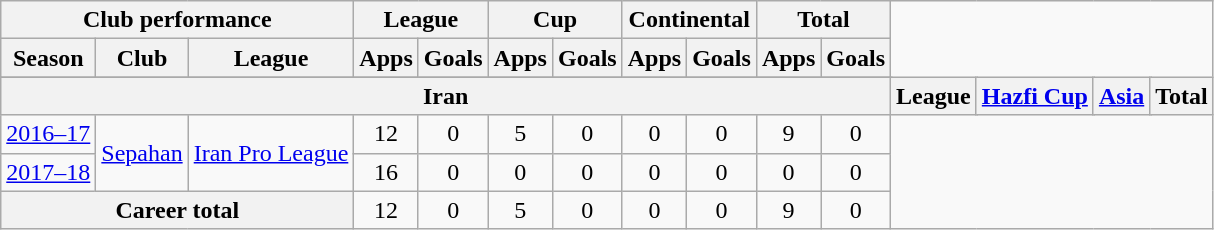<table class="wikitable" style="text-align:center">
<tr>
<th colspan=3>Club performance</th>
<th colspan=2>League</th>
<th colspan=2>Cup</th>
<th colspan=2>Continental</th>
<th colspan=2>Total</th>
</tr>
<tr>
<th>Season</th>
<th>Club</th>
<th>League</th>
<th>Apps</th>
<th>Goals</th>
<th>Apps</th>
<th>Goals</th>
<th>Apps</th>
<th>Goals</th>
<th>Apps</th>
<th>Goals</th>
</tr>
<tr>
</tr>
<tr>
<th colspan=12>Iran</th>
<th colspan=14>League</th>
<th colspan=6><a href='#'>Hazfi Cup</a></th>
<th colspan=13><a href='#'>Asia</a></th>
<th colspan= 11>Total</th>
</tr>
<tr>
<td><a href='#'>2016–17</a></td>
<td rowspan="2"><a href='#'>Sepahan</a></td>
<td rowspan="2"><a href='#'>Iran Pro League</a></td>
<td>12</td>
<td>0</td>
<td>5</td>
<td>0</td>
<td>0</td>
<td>0</td>
<td>9</td>
<td>0</td>
</tr>
<tr>
<td><a href='#'>2017–18</a></td>
<td>16</td>
<td>0</td>
<td>0</td>
<td>0</td>
<td>0</td>
<td>0</td>
<td>0</td>
<td>0</td>
</tr>
<tr>
<th colspan=3>Career total</th>
<td>12</td>
<td>0</td>
<td>5</td>
<td>0</td>
<td>0</td>
<td>0</td>
<td>9</td>
<td>0</td>
</tr>
</table>
